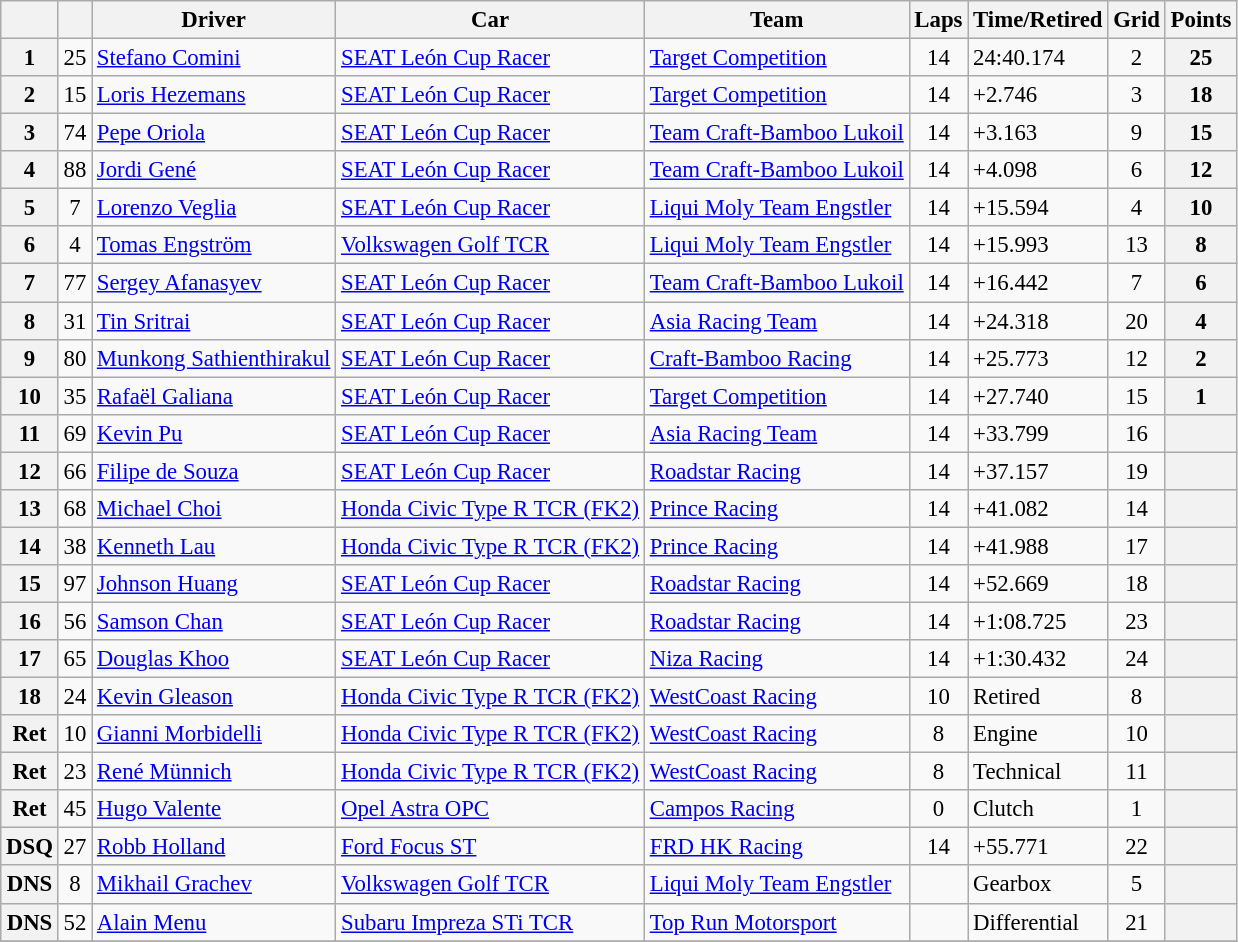<table class="wikitable sortable" style="font-size:95%">
<tr>
<th></th>
<th></th>
<th>Driver</th>
<th>Car</th>
<th>Team</th>
<th>Laps</th>
<th>Time/Retired</th>
<th>Grid</th>
<th>Points</th>
</tr>
<tr>
<th>1</th>
<td align=center>25</td>
<td> <a href='#'>Stefano Comini</a></td>
<td><a href='#'>SEAT León Cup Racer</a></td>
<td> <a href='#'>Target Competition</a></td>
<td align=center>14</td>
<td>24:40.174</td>
<td align=center>2</td>
<th>25</th>
</tr>
<tr>
<th>2</th>
<td align=center>15</td>
<td> <a href='#'>Loris Hezemans</a></td>
<td><a href='#'>SEAT León Cup Racer</a></td>
<td> <a href='#'>Target Competition</a></td>
<td align=center>14</td>
<td>+2.746</td>
<td align=center>3</td>
<th>18</th>
</tr>
<tr>
<th>3</th>
<td align=center>74</td>
<td> <a href='#'>Pepe Oriola</a></td>
<td><a href='#'>SEAT León Cup Racer</a></td>
<td> <a href='#'>Team Craft-Bamboo Lukoil</a></td>
<td align=center>14</td>
<td>+3.163</td>
<td align=center>9</td>
<th>15</th>
</tr>
<tr>
<th>4</th>
<td align=center>88</td>
<td> <a href='#'>Jordi Gené</a></td>
<td><a href='#'>SEAT León Cup Racer</a></td>
<td> <a href='#'>Team Craft-Bamboo Lukoil</a></td>
<td align=center>14</td>
<td>+4.098</td>
<td align=center>6</td>
<th>12</th>
</tr>
<tr>
<th>5</th>
<td align=center>7</td>
<td> <a href='#'>Lorenzo Veglia</a></td>
<td><a href='#'>SEAT León Cup Racer</a></td>
<td> <a href='#'>Liqui Moly Team Engstler</a></td>
<td align=center>14</td>
<td>+15.594</td>
<td align=center>4</td>
<th>10</th>
</tr>
<tr>
<th>6</th>
<td align=center>4</td>
<td> <a href='#'>Tomas Engström</a></td>
<td><a href='#'>Volkswagen Golf TCR</a></td>
<td> <a href='#'>Liqui Moly Team Engstler</a></td>
<td align=center>14</td>
<td>+15.993</td>
<td align=center>13</td>
<th>8</th>
</tr>
<tr>
<th>7</th>
<td align=center>77</td>
<td> <a href='#'>Sergey Afanasyev</a></td>
<td><a href='#'>SEAT León Cup Racer</a></td>
<td> <a href='#'>Team Craft-Bamboo Lukoil</a></td>
<td align=center>14</td>
<td>+16.442</td>
<td align=center>7</td>
<th>6</th>
</tr>
<tr>
<th>8</th>
<td align=center>31</td>
<td> <a href='#'>Tin Sritrai</a></td>
<td><a href='#'>SEAT León Cup Racer</a></td>
<td> <a href='#'>Asia Racing Team</a></td>
<td align=center>14</td>
<td>+24.318</td>
<td align=center>20</td>
<th>4</th>
</tr>
<tr>
<th>9</th>
<td align=center>80</td>
<td> <a href='#'>Munkong Sathienthirakul</a></td>
<td><a href='#'>SEAT León Cup Racer</a></td>
<td> <a href='#'>Craft-Bamboo Racing</a></td>
<td align=center>14</td>
<td>+25.773</td>
<td align=center>12</td>
<th>2</th>
</tr>
<tr>
<th>10</th>
<td align=center>35</td>
<td> <a href='#'>Rafaël Galiana</a></td>
<td><a href='#'>SEAT León Cup Racer</a></td>
<td> <a href='#'>Target Competition</a></td>
<td align=center>14</td>
<td>+27.740</td>
<td align=center>15</td>
<th>1</th>
</tr>
<tr>
<th>11</th>
<td align=center>69</td>
<td> <a href='#'>Kevin Pu</a></td>
<td><a href='#'>SEAT León Cup Racer</a></td>
<td> <a href='#'>Asia Racing Team</a></td>
<td align=center>14</td>
<td>+33.799</td>
<td align=center>16</td>
<th></th>
</tr>
<tr>
<th>12</th>
<td align=center>66</td>
<td> <a href='#'>Filipe de Souza</a></td>
<td><a href='#'>SEAT León Cup Racer</a></td>
<td> <a href='#'>Roadstar Racing</a></td>
<td align=center>14</td>
<td>+37.157</td>
<td align=center>19</td>
<th></th>
</tr>
<tr>
<th>13</th>
<td align=center>68</td>
<td> <a href='#'>Michael Choi</a></td>
<td><a href='#'>Honda Civic Type R TCR (FK2)</a></td>
<td> <a href='#'>Prince Racing</a></td>
<td align=center>14</td>
<td>+41.082</td>
<td align=center>14</td>
<th></th>
</tr>
<tr>
<th>14</th>
<td align=center>38</td>
<td> <a href='#'>Kenneth Lau</a></td>
<td><a href='#'>Honda Civic Type R TCR (FK2)</a></td>
<td> <a href='#'>Prince Racing</a></td>
<td align=center>14</td>
<td>+41.988</td>
<td align=center>17</td>
<th></th>
</tr>
<tr>
<th>15</th>
<td align=center>97</td>
<td> <a href='#'>Johnson Huang</a></td>
<td><a href='#'>SEAT León Cup Racer</a></td>
<td> <a href='#'>Roadstar Racing</a></td>
<td align=center>14</td>
<td>+52.669</td>
<td align=center>18</td>
<th></th>
</tr>
<tr>
<th>16</th>
<td align=center>56</td>
<td> <a href='#'>Samson Chan</a></td>
<td><a href='#'>SEAT León Cup Racer</a></td>
<td> <a href='#'>Roadstar Racing</a></td>
<td align=center>14</td>
<td>+1:08.725</td>
<td align=center>23</td>
<th></th>
</tr>
<tr>
<th>17</th>
<td align=center>65</td>
<td> <a href='#'>Douglas Khoo</a></td>
<td><a href='#'>SEAT León Cup Racer</a></td>
<td> <a href='#'>Niza Racing</a></td>
<td align=center>14</td>
<td>+1:30.432</td>
<td align=center>24</td>
<th></th>
</tr>
<tr>
<th>18</th>
<td align=center>24</td>
<td> <a href='#'>Kevin Gleason</a></td>
<td><a href='#'>Honda Civic Type R TCR (FK2)</a></td>
<td> <a href='#'>WestCoast Racing</a></td>
<td align=center>10</td>
<td>Retired</td>
<td align=center>8</td>
<th></th>
</tr>
<tr>
<th>Ret</th>
<td align=center>10</td>
<td> <a href='#'>Gianni Morbidelli</a></td>
<td><a href='#'>Honda Civic Type R TCR (FK2)</a></td>
<td> <a href='#'>WestCoast Racing</a></td>
<td align=center>8</td>
<td>Engine</td>
<td align=center>10</td>
<th></th>
</tr>
<tr>
<th>Ret</th>
<td align=center>23</td>
<td> <a href='#'>René Münnich</a></td>
<td><a href='#'>Honda Civic Type R TCR (FK2)</a></td>
<td> <a href='#'>WestCoast Racing</a></td>
<td align=center>8</td>
<td>Technical</td>
<td align=center>11</td>
<th></th>
</tr>
<tr>
<th>Ret</th>
<td align=center>45</td>
<td> <a href='#'>Hugo Valente</a></td>
<td><a href='#'>Opel Astra OPC</a></td>
<td> <a href='#'>Campos Racing</a></td>
<td align=center>0</td>
<td>Clutch</td>
<td align=center>1</td>
<th></th>
</tr>
<tr>
<th>DSQ</th>
<td align=center>27</td>
<td> <a href='#'>Robb Holland</a></td>
<td><a href='#'>Ford Focus ST</a></td>
<td> <a href='#'>FRD HK Racing</a></td>
<td align=center>14</td>
<td>+55.771</td>
<td align=center>22</td>
<th></th>
</tr>
<tr>
<th>DNS</th>
<td align=center>8</td>
<td> <a href='#'>Mikhail Grachev</a></td>
<td><a href='#'>Volkswagen Golf TCR</a></td>
<td> <a href='#'>Liqui Moly Team Engstler</a></td>
<td align=center></td>
<td>Gearbox</td>
<td align=center>5</td>
<th></th>
</tr>
<tr>
<th>DNS</th>
<td align=center>52</td>
<td> <a href='#'>Alain Menu</a></td>
<td><a href='#'>Subaru Impreza STi TCR</a></td>
<td> <a href='#'>Top Run Motorsport</a></td>
<td align=center></td>
<td>Differential</td>
<td align=center>21</td>
<th></th>
</tr>
<tr>
</tr>
</table>
